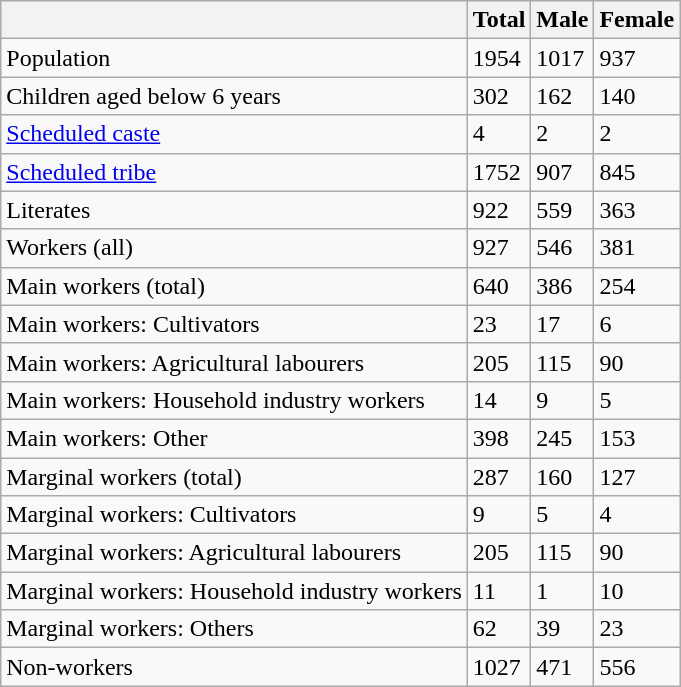<table class="wikitable sortable">
<tr>
<th></th>
<th>Total</th>
<th>Male</th>
<th>Female</th>
</tr>
<tr>
<td>Population</td>
<td>1954</td>
<td>1017</td>
<td>937</td>
</tr>
<tr>
<td>Children aged below 6 years</td>
<td>302</td>
<td>162</td>
<td>140</td>
</tr>
<tr>
<td><a href='#'>Scheduled caste</a></td>
<td>4</td>
<td>2</td>
<td>2</td>
</tr>
<tr>
<td><a href='#'>Scheduled tribe</a></td>
<td>1752</td>
<td>907</td>
<td>845</td>
</tr>
<tr>
<td>Literates</td>
<td>922</td>
<td>559</td>
<td>363</td>
</tr>
<tr>
<td>Workers (all)</td>
<td>927</td>
<td>546</td>
<td>381</td>
</tr>
<tr>
<td>Main workers (total)</td>
<td>640</td>
<td>386</td>
<td>254</td>
</tr>
<tr>
<td>Main workers: Cultivators</td>
<td>23</td>
<td>17</td>
<td>6</td>
</tr>
<tr>
<td>Main workers: Agricultural labourers</td>
<td>205</td>
<td>115</td>
<td>90</td>
</tr>
<tr>
<td>Main workers: Household industry workers</td>
<td>14</td>
<td>9</td>
<td>5</td>
</tr>
<tr>
<td>Main workers: Other</td>
<td>398</td>
<td>245</td>
<td>153</td>
</tr>
<tr>
<td>Marginal workers (total)</td>
<td>287</td>
<td>160</td>
<td>127</td>
</tr>
<tr>
<td>Marginal workers: Cultivators</td>
<td>9</td>
<td>5</td>
<td>4</td>
</tr>
<tr>
<td>Marginal workers: Agricultural labourers</td>
<td>205</td>
<td>115</td>
<td>90</td>
</tr>
<tr>
<td>Marginal workers: Household industry workers</td>
<td>11</td>
<td>1</td>
<td>10</td>
</tr>
<tr>
<td>Marginal workers: Others</td>
<td>62</td>
<td>39</td>
<td>23</td>
</tr>
<tr>
<td>Non-workers</td>
<td>1027</td>
<td>471</td>
<td>556</td>
</tr>
</table>
